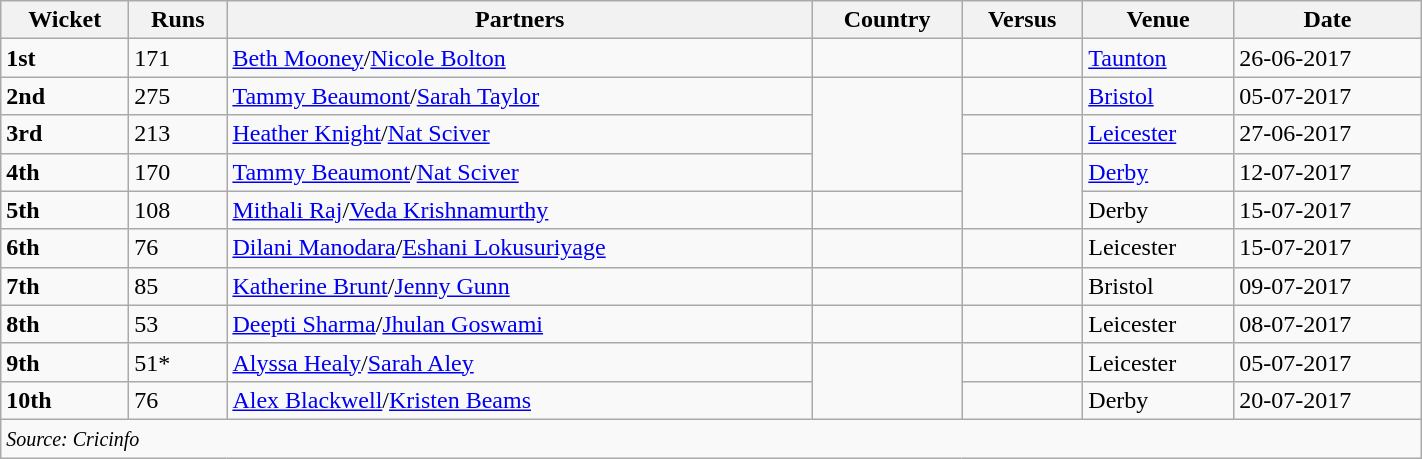<table class="wikitable" width="75%">
<tr>
<th>Wicket</th>
<th>Runs</th>
<th>Partners</th>
<th>Country</th>
<th>Versus</th>
<th>Venue</th>
<th>Date</th>
</tr>
<tr>
<td><strong>1st</strong></td>
<td>171</td>
<td><a href='#'>Beth Mooney</a>/<a href='#'>Nicole Bolton</a></td>
<td></td>
<td></td>
<td><a href='#'>Taunton</a></td>
<td>26-06-2017</td>
</tr>
<tr>
<td><strong>2nd</strong></td>
<td>275</td>
<td><a href='#'>Tammy Beaumont</a>/<a href='#'>Sarah Taylor</a></td>
<td rowspan="3"></td>
<td></td>
<td><a href='#'>Bristol</a></td>
<td>05-07-2017</td>
</tr>
<tr>
<td><strong>3rd</strong></td>
<td>213</td>
<td><a href='#'>Heather Knight</a>/<a href='#'>Nat Sciver</a></td>
<td></td>
<td><a href='#'>Leicester</a></td>
<td>27-06-2017</td>
</tr>
<tr>
<td><strong>4th</strong></td>
<td>170</td>
<td><a href='#'>Tammy Beaumont</a>/<a href='#'>Nat Sciver</a></td>
<td rowspan="2"></td>
<td><a href='#'>Derby</a></td>
<td>12-07-2017</td>
</tr>
<tr>
<td><strong>5th</strong></td>
<td>108</td>
<td><a href='#'>Mithali Raj</a>/<a href='#'>Veda Krishnamurthy</a></td>
<td></td>
<td>Derby</td>
<td>15-07-2017</td>
</tr>
<tr>
<td><strong>6th</strong></td>
<td>76</td>
<td><a href='#'>Dilani Manodara</a>/<a href='#'>Eshani Lokusuriyage</a></td>
<td></td>
<td></td>
<td>Leicester</td>
<td>15-07-2017</td>
</tr>
<tr>
<td><strong>7th</strong></td>
<td>85</td>
<td><a href='#'>Katherine Brunt</a>/<a href='#'>Jenny Gunn</a></td>
<td></td>
<td></td>
<td>Bristol</td>
<td>09-07-2017</td>
</tr>
<tr>
<td><strong>8th</strong></td>
<td>53</td>
<td><a href='#'>Deepti Sharma</a>/<a href='#'>Jhulan Goswami</a></td>
<td></td>
<td></td>
<td>Leicester</td>
<td>08-07-2017</td>
</tr>
<tr>
<td><strong>9th</strong></td>
<td>51*</td>
<td><a href='#'>Alyssa Healy</a>/<a href='#'>Sarah Aley</a></td>
<td rowspan="2"></td>
<td></td>
<td>Leicester</td>
<td>05-07-2017</td>
</tr>
<tr>
<td><strong>10th</strong></td>
<td>76</td>
<td><a href='#'>Alex Blackwell</a>/<a href='#'>Kristen Beams</a></td>
<td></td>
<td>Derby</td>
<td>20-07-2017</td>
</tr>
<tr>
<td colspan="7"><small><em>Source: Cricinfo</em></small></td>
</tr>
</table>
